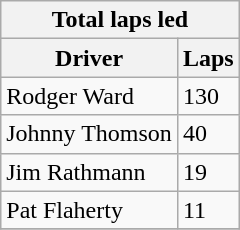<table class="wikitable">
<tr>
<th colspan=2>Total laps led</th>
</tr>
<tr>
<th>Driver</th>
<th>Laps</th>
</tr>
<tr>
<td>Rodger Ward</td>
<td>130</td>
</tr>
<tr>
<td>Johnny Thomson</td>
<td>40</td>
</tr>
<tr>
<td>Jim Rathmann</td>
<td>19</td>
</tr>
<tr>
<td>Pat Flaherty</td>
<td>11</td>
</tr>
<tr>
</tr>
</table>
